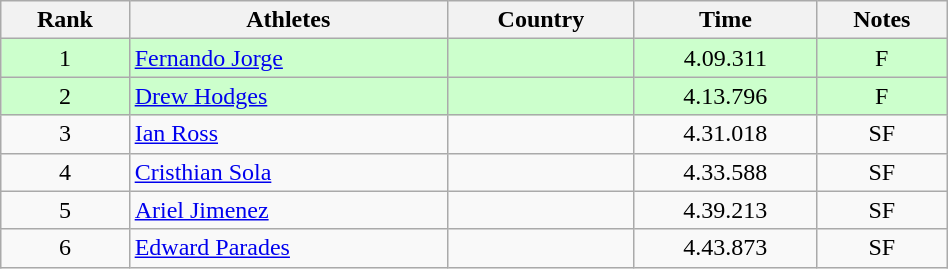<table class="wikitable" width=50% style="text-align:center">
<tr>
<th>Rank</th>
<th>Athletes</th>
<th>Country</th>
<th>Time</th>
<th>Notes</th>
</tr>
<tr bgcolor=#ccffcc>
<td>1</td>
<td align=left><a href='#'>Fernando Jorge</a></td>
<td align=left></td>
<td>4.09.311</td>
<td>F</td>
</tr>
<tr bgcolor=#ccffcc>
<td>2</td>
<td align=left><a href='#'>Drew Hodges</a></td>
<td align=left></td>
<td>4.13.796</td>
<td>F</td>
</tr>
<tr>
<td>3</td>
<td align=left><a href='#'>Ian Ross</a></td>
<td align=left></td>
<td>4.31.018</td>
<td>SF</td>
</tr>
<tr>
<td>4</td>
<td align=left><a href='#'>Cristhian Sola</a></td>
<td align=left></td>
<td>4.33.588</td>
<td>SF</td>
</tr>
<tr>
<td>5</td>
<td align=left><a href='#'>Ariel Jimenez</a></td>
<td align=left></td>
<td>4.39.213</td>
<td>SF</td>
</tr>
<tr>
<td>6</td>
<td align=left><a href='#'>Edward Parades</a></td>
<td align=left></td>
<td>4.43.873</td>
<td>SF</td>
</tr>
</table>
